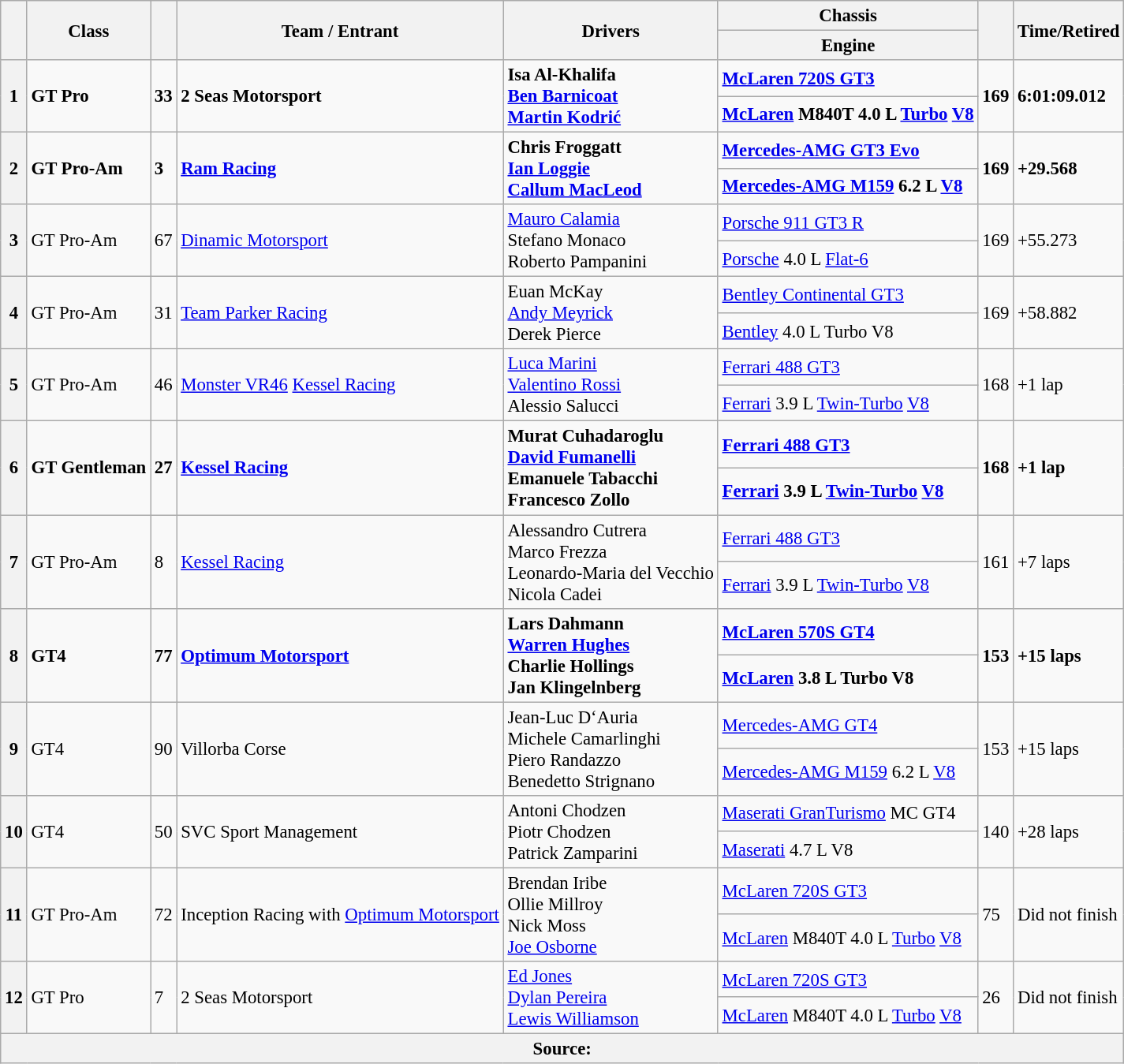<table class="wikitable" style="font-size: 95%;">
<tr>
<th rowspan="2"></th>
<th rowspan="2">Class</th>
<th rowspan="2" class="unsortable"></th>
<th rowspan="2" class="unsortable">Team / Entrant</th>
<th rowspan="2" class="unsortable">Drivers</th>
<th scope="col" class="unsortable">Chassis</th>
<th rowspan="2" class="unsortable"></th>
<th rowspan="2" class="unsortable">Time/Retired</th>
</tr>
<tr>
<th>Engine</th>
</tr>
<tr style="font-weight:bold">
<th rowspan=2>1</th>
<td rowspan=2>GT Pro</td>
<td rowspan=2>33</td>
<td rowspan=2> 2 Seas Motorsport</td>
<td rowspan=2> Isa Al-Khalifa<br> <a href='#'>Ben Barnicoat</a><br> <a href='#'>Martin Kodrić</a></td>
<td><a href='#'>McLaren 720S GT3</a></td>
<td rowspan=2>169</td>
<td rowspan=2>6:01:09.012</td>
</tr>
<tr style="font-weight:bold">
<td><a href='#'>McLaren</a> M840T 4.0 L <a href='#'>Turbo</a> <a href='#'>V8</a></td>
</tr>
<tr style="font-weight:bold">
<th rowspan=2>2</th>
<td rowspan=2>GT Pro-Am</td>
<td rowspan=2>3</td>
<td rowspan=2> <a href='#'>Ram Racing</a></td>
<td rowspan=2> Chris Froggatt<br> <a href='#'>Ian Loggie</a><br> <a href='#'>Callum MacLeod</a></td>
<td><a href='#'>Mercedes-AMG GT3 Evo</a></td>
<td rowspan=2>169</td>
<td rowspan=2>+29.568</td>
</tr>
<tr style="font-weight:bold">
<td><a href='#'>Mercedes-AMG M159</a> 6.2 L <a href='#'>V8</a></td>
</tr>
<tr>
<th rowspan=2>3</th>
<td rowspan=2>GT Pro-Am</td>
<td rowspan=2>67</td>
<td rowspan=2> <a href='#'>Dinamic Motorsport</a></td>
<td rowspan=2> <a href='#'>Mauro Calamia</a><br> Stefano Monaco<br> Roberto Pampanini</td>
<td><a href='#'>Porsche 911 GT3 R</a></td>
<td rowspan=2>169</td>
<td rowspan=2>+55.273</td>
</tr>
<tr>
<td><a href='#'>Porsche</a> 4.0 L <a href='#'>Flat-6</a></td>
</tr>
<tr>
<th rowspan=2>4</th>
<td rowspan=2>GT Pro-Am</td>
<td rowspan=2>31</td>
<td rowspan=2> <a href='#'>Team Parker Racing</a></td>
<td rowspan=2> Euan McKay<br> <a href='#'>Andy Meyrick</a><br> Derek Pierce</td>
<td><a href='#'>Bentley Continental GT3</a></td>
<td rowspan=2>169</td>
<td rowspan=2>+58.882</td>
</tr>
<tr>
<td><a href='#'>Bentley</a> 4.0 L Turbo V8</td>
</tr>
<tr>
<th rowspan=2>5</th>
<td rowspan=2>GT Pro-Am</td>
<td rowspan=2>46</td>
<td rowspan=2> <a href='#'>Monster VR46</a> <a href='#'>Kessel Racing</a></td>
<td rowspan=2> <a href='#'>Luca Marini</a><br> <a href='#'>Valentino Rossi</a><br> Alessio Salucci</td>
<td><a href='#'>Ferrari 488 GT3</a></td>
<td rowspan=2>168</td>
<td rowspan=2>+1 lap</td>
</tr>
<tr>
<td><a href='#'>Ferrari</a> 3.9 L <a href='#'>Twin-Turbo</a> <a href='#'>V8</a></td>
</tr>
<tr style="font-weight:bold">
<th rowspan=2>6</th>
<td rowspan=2>GT Gentleman</td>
<td rowspan=2>27</td>
<td rowspan=2> <a href='#'>Kessel Racing</a></td>
<td rowspan=2> Murat Cuhadaroglu<br> <a href='#'>David Fumanelli</a><br> Emanuele Tabacchi<br> Francesco Zollo</td>
<td><a href='#'>Ferrari 488 GT3</a></td>
<td rowspan=2>168</td>
<td rowspan=2>+1 lap</td>
</tr>
<tr style="font-weight:bold">
<td><a href='#'>Ferrari</a> 3.9 L <a href='#'>Twin-Turbo</a> <a href='#'>V8</a></td>
</tr>
<tr>
<th rowspan=2>7</th>
<td rowspan=2>GT Pro-Am</td>
<td rowspan=2>8</td>
<td rowspan=2> <a href='#'>Kessel Racing</a></td>
<td rowspan=2> Alessandro Cutrera<br> Marco Frezza<br> Leonardo-Maria del Vecchio<br> Nicola Cadei</td>
<td><a href='#'>Ferrari 488 GT3</a></td>
<td rowspan=2>161</td>
<td rowspan=2>+7 laps</td>
</tr>
<tr>
<td><a href='#'>Ferrari</a> 3.9 L <a href='#'>Twin-Turbo</a> <a href='#'>V8</a></td>
</tr>
<tr style="font-weight:bold">
<th rowspan=2>8</th>
<td rowspan=2>GT4</td>
<td rowspan=2>77</td>
<td rowspan=2> <a href='#'>Optimum Motorsport</a></td>
<td rowspan=2> Lars Dahmann<br> <a href='#'>Warren Hughes</a><br> Charlie Hollings<br> Jan Klingelnberg</td>
<td><a href='#'>McLaren 570S GT4</a></td>
<td rowspan=2>153</td>
<td rowspan=2>+15 laps</td>
</tr>
<tr style="font-weight:bold">
<td><a href='#'>McLaren</a> 3.8 L Turbo V8</td>
</tr>
<tr>
<th rowspan=2>9</th>
<td rowspan=2>GT4</td>
<td rowspan=2>90</td>
<td rowspan=2> Villorba Corse</td>
<td rowspan=2> Jean-Luc D‘Auria<br> Michele Camarlinghi<br> Piero Randazzo<br> Benedetto Strignano</td>
<td><a href='#'>Mercedes-AMG GT4</a></td>
<td rowspan=2>153</td>
<td rowspan=2>+15 laps</td>
</tr>
<tr>
<td><a href='#'>Mercedes-AMG M159</a> 6.2 L <a href='#'>V8</a></td>
</tr>
<tr>
<th rowspan=2>10</th>
<td rowspan=2>GT4</td>
<td rowspan=2>50</td>
<td rowspan=2> SVC Sport Management</td>
<td rowspan=2> Antoni Chodzen<br> Piotr Chodzen<br> Patrick Zamparini</td>
<td><a href='#'>Maserati GranTurismo</a> MC GT4</td>
<td rowspan=2>140</td>
<td rowspan=2>+28 laps</td>
</tr>
<tr>
<td><a href='#'>Maserati</a> 4.7 L V8</td>
</tr>
<tr>
<th rowspan=2>11</th>
<td rowspan=2>GT Pro-Am</td>
<td rowspan=2>72</td>
<td rowspan=2> Inception Racing with <a href='#'>Optimum Motorsport</a></td>
<td rowspan=2> Brendan Iribe<br> Ollie Millroy<br> Nick Moss<br> <a href='#'>Joe Osborne</a></td>
<td><a href='#'>McLaren 720S GT3</a></td>
<td rowspan=2>75</td>
<td rowspan=2>Did not finish</td>
</tr>
<tr>
<td><a href='#'>McLaren</a> M840T 4.0 L <a href='#'>Turbo</a> <a href='#'>V8</a></td>
</tr>
<tr>
<th rowspan=2>12</th>
<td rowspan=2>GT Pro</td>
<td rowspan=2>7</td>
<td rowspan=2> 2 Seas Motorsport</td>
<td rowspan=2> <a href='#'>Ed Jones</a><br> <a href='#'>Dylan Pereira</a><br> <a href='#'>Lewis Williamson</a></td>
<td><a href='#'>McLaren 720S GT3</a></td>
<td rowspan=2>26</td>
<td rowspan=2>Did not finish</td>
</tr>
<tr>
<td><a href='#'>McLaren</a> M840T 4.0 L <a href='#'>Turbo</a> <a href='#'>V8</a></td>
</tr>
<tr>
<th colspan=8>Source:</th>
</tr>
</table>
